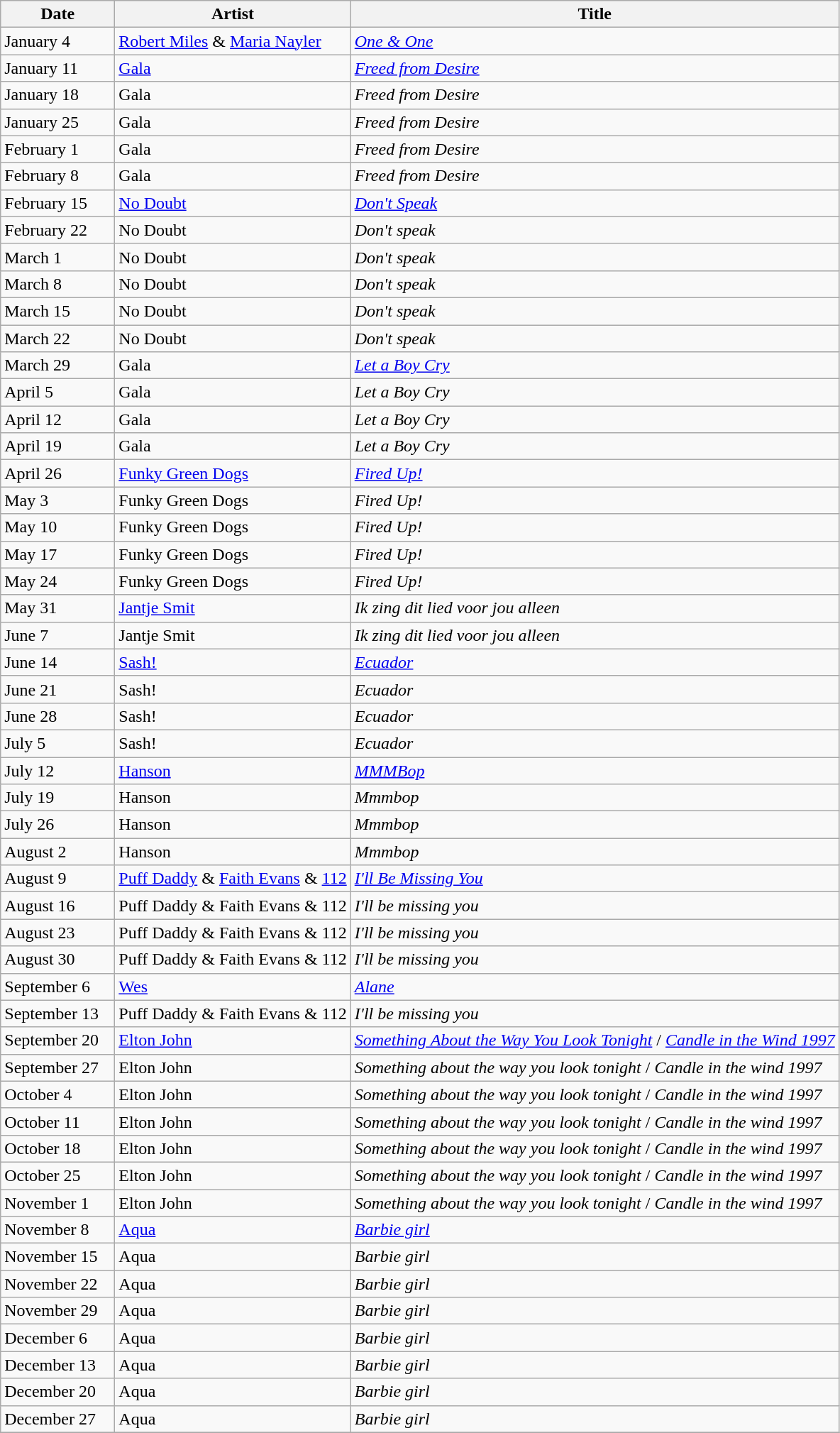<table class="wikitable">
<tr>
<th width="100px">Date</th>
<th>Artist</th>
<th>Title</th>
</tr>
<tr>
<td>January 4</td>
<td><a href='#'>Robert Miles</a> & <a href='#'>Maria Nayler</a></td>
<td><em><a href='#'>One & One</a></em></td>
</tr>
<tr>
<td>January 11</td>
<td><a href='#'>Gala</a></td>
<td><em><a href='#'>Freed from Desire</a></em></td>
</tr>
<tr>
<td>January 18</td>
<td>Gala</td>
<td><em>Freed from Desire</em></td>
</tr>
<tr>
<td>January 25</td>
<td>Gala</td>
<td><em>Freed from Desire</em></td>
</tr>
<tr>
<td>February 1</td>
<td>Gala</td>
<td><em>Freed from Desire</em></td>
</tr>
<tr>
<td>February 8</td>
<td>Gala</td>
<td><em>Freed from Desire</em></td>
</tr>
<tr>
<td>February 15</td>
<td><a href='#'>No Doubt</a></td>
<td><em><a href='#'>Don't Speak</a></em></td>
</tr>
<tr>
<td>February 22</td>
<td>No Doubt</td>
<td><em>Don't speak</em></td>
</tr>
<tr>
<td>March 1</td>
<td>No Doubt</td>
<td><em>Don't speak</em></td>
</tr>
<tr>
<td>March 8</td>
<td>No Doubt</td>
<td><em>Don't speak</em></td>
</tr>
<tr>
<td>March 15</td>
<td>No Doubt</td>
<td><em>Don't speak</em></td>
</tr>
<tr>
<td>March 22</td>
<td>No Doubt</td>
<td><em>Don't speak</em></td>
</tr>
<tr>
<td>March 29</td>
<td>Gala</td>
<td><em><a href='#'>Let a Boy Cry</a></em></td>
</tr>
<tr>
<td>April 5</td>
<td>Gala</td>
<td><em>Let a Boy Cry</em></td>
</tr>
<tr>
<td>April 12</td>
<td>Gala</td>
<td><em>Let a Boy Cry</em></td>
</tr>
<tr>
<td>April 19</td>
<td>Gala</td>
<td><em>Let a Boy Cry</em></td>
</tr>
<tr>
<td>April 26</td>
<td><a href='#'>Funky Green Dogs</a></td>
<td><em><a href='#'>Fired Up!</a></em></td>
</tr>
<tr>
<td>May 3</td>
<td>Funky Green Dogs</td>
<td><em>Fired Up!</em></td>
</tr>
<tr>
<td>May 10</td>
<td>Funky Green Dogs</td>
<td><em>Fired Up!</em></td>
</tr>
<tr>
<td>May 17</td>
<td>Funky Green Dogs</td>
<td><em>Fired Up!</em></td>
</tr>
<tr>
<td>May 24</td>
<td>Funky Green Dogs</td>
<td><em>Fired Up!</em></td>
</tr>
<tr>
<td>May 31</td>
<td><a href='#'>Jantje Smit</a></td>
<td><em>Ik zing dit lied voor jou alleen</em></td>
</tr>
<tr>
<td>June 7</td>
<td>Jantje Smit</td>
<td><em>Ik zing dit lied voor jou alleen</em></td>
</tr>
<tr>
<td>June 14</td>
<td><a href='#'>Sash!</a></td>
<td><em><a href='#'>Ecuador</a></em></td>
</tr>
<tr>
<td>June 21</td>
<td>Sash!</td>
<td><em>Ecuador</em></td>
</tr>
<tr>
<td>June 28</td>
<td>Sash!</td>
<td><em>Ecuador</em></td>
</tr>
<tr>
<td>July 5</td>
<td>Sash!</td>
<td><em>Ecuador</em></td>
</tr>
<tr>
<td>July 12</td>
<td><a href='#'>Hanson</a></td>
<td><em><a href='#'>MMMBop</a></em></td>
</tr>
<tr>
<td>July 19</td>
<td>Hanson</td>
<td><em>Mmmbop</em></td>
</tr>
<tr>
<td>July 26</td>
<td>Hanson</td>
<td><em>Mmmbop</em></td>
</tr>
<tr>
<td>August 2</td>
<td>Hanson</td>
<td><em>Mmmbop</em></td>
</tr>
<tr>
<td>August 9</td>
<td><a href='#'>Puff Daddy</a> & <a href='#'>Faith Evans</a> & <a href='#'>112</a></td>
<td><em><a href='#'>I'll Be Missing You</a></em></td>
</tr>
<tr>
<td>August 16</td>
<td>Puff Daddy & Faith Evans & 112</td>
<td><em>I'll be missing you</em></td>
</tr>
<tr>
<td>August 23</td>
<td>Puff Daddy & Faith Evans & 112</td>
<td><em>I'll be missing you</em></td>
</tr>
<tr>
<td>August 30</td>
<td>Puff Daddy & Faith Evans & 112</td>
<td><em>I'll be missing you</em></td>
</tr>
<tr>
<td>September 6</td>
<td><a href='#'>Wes</a></td>
<td><em><a href='#'>Alane</a></em></td>
</tr>
<tr>
<td>September 13</td>
<td>Puff Daddy & Faith Evans & 112</td>
<td><em>I'll be missing you</em></td>
</tr>
<tr>
<td>September 20</td>
<td><a href='#'>Elton John</a></td>
<td><em><a href='#'>Something About the Way You Look Tonight</a></em> / <em><a href='#'>Candle in the Wind 1997</a></em></td>
</tr>
<tr>
<td>September 27</td>
<td>Elton John</td>
<td><em>Something about the way you look tonight</em> / <em>Candle in the wind 1997</em></td>
</tr>
<tr>
<td>October 4</td>
<td>Elton John</td>
<td><em>Something about the way you look tonight</em> / <em>Candle in the wind 1997</em></td>
</tr>
<tr>
<td>October 11</td>
<td>Elton John</td>
<td><em>Something about the way you look tonight</em> / <em>Candle in the wind 1997</em></td>
</tr>
<tr>
<td>October 18</td>
<td>Elton John</td>
<td><em>Something about the way you look tonight</em> / <em>Candle in the wind 1997</em></td>
</tr>
<tr>
<td>October 25</td>
<td>Elton John</td>
<td><em>Something about the way you look tonight</em> / <em>Candle in the wind 1997</em></td>
</tr>
<tr>
<td>November 1</td>
<td>Elton John</td>
<td><em>Something about the way you look tonight</em> / <em>Candle in the wind 1997</em></td>
</tr>
<tr>
<td>November 8</td>
<td><a href='#'>Aqua</a></td>
<td><em><a href='#'>Barbie girl</a></em></td>
</tr>
<tr>
<td>November 15</td>
<td>Aqua</td>
<td><em>Barbie girl</em></td>
</tr>
<tr>
<td>November 22</td>
<td>Aqua</td>
<td><em>Barbie girl</em></td>
</tr>
<tr>
<td>November 29</td>
<td>Aqua</td>
<td><em>Barbie girl</em></td>
</tr>
<tr>
<td>December 6</td>
<td>Aqua</td>
<td><em>Barbie girl</em></td>
</tr>
<tr>
<td>December 13</td>
<td>Aqua</td>
<td><em>Barbie girl</em></td>
</tr>
<tr>
<td>December 20</td>
<td>Aqua</td>
<td><em>Barbie girl</em></td>
</tr>
<tr>
<td>December 27</td>
<td>Aqua</td>
<td><em>Barbie girl</em></td>
</tr>
<tr>
</tr>
</table>
